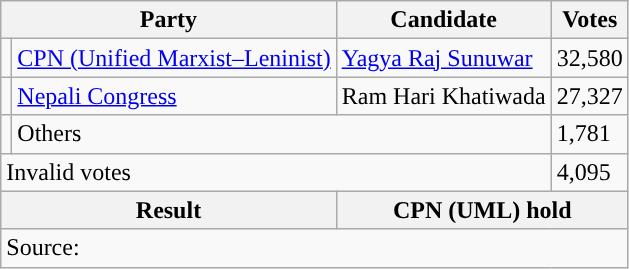<table class="wikitable">
<tr>
<th colspan="2">Party</th>
<th>Candidate</th>
<th>Votes</th>
</tr>
<tr>
<td style="background-color:"></td>
<td><a href='#'>CPN (Unified Marxist–Leninist)</a></td>
<td><a href='#'>Yagya Raj Sunuwar</a></td>
<td>32,580</td>
</tr>
<tr>
<td style="background-color:"></td>
<td><a href='#'>Nepali Congress</a></td>
<td>Ram Hari Khatiwada</td>
<td>27,327</td>
</tr>
<tr>
<td></td>
<td colspan="2">Others</td>
<td>1,781</td>
</tr>
<tr>
<td colspan="3">Invalid votes</td>
<td>4,095</td>
</tr>
<tr>
<th colspan="2">Result</th>
<th colspan="2">CPN (UML) hold</th>
</tr>
<tr>
<td colspan="4">Source: </td>
</tr>
</table>
